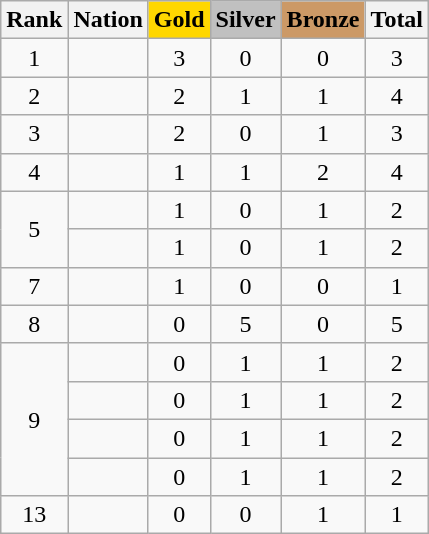<table class="wikitable sortable" style="text-align:center">
<tr>
<th>Rank</th>
<th>Nation</th>
<th style="background-color:gold">Gold</th>
<th style="background-color:silver">Silver</th>
<th style="background-color:#cc9966">Bronze</th>
<th>Total</th>
</tr>
<tr>
<td>1</td>
<td align=left></td>
<td>3</td>
<td>0</td>
<td>0</td>
<td>3</td>
</tr>
<tr>
<td>2</td>
<td align=left></td>
<td>2</td>
<td>1</td>
<td>1</td>
<td>4</td>
</tr>
<tr>
<td>3</td>
<td align=left></td>
<td>2</td>
<td>0</td>
<td>1</td>
<td>3</td>
</tr>
<tr>
<td>4</td>
<td align=left></td>
<td>1</td>
<td>1</td>
<td>2</td>
<td>4</td>
</tr>
<tr>
<td rowspan=2>5</td>
<td align=left></td>
<td>1</td>
<td>0</td>
<td>1</td>
<td>2</td>
</tr>
<tr>
<td align=left></td>
<td>1</td>
<td>0</td>
<td>1</td>
<td>2</td>
</tr>
<tr>
<td>7</td>
<td align=left></td>
<td>1</td>
<td>0</td>
<td>0</td>
<td>1</td>
</tr>
<tr>
<td>8</td>
<td align=left></td>
<td>0</td>
<td>5</td>
<td>0</td>
<td>5</td>
</tr>
<tr>
<td rowspan=4>9</td>
<td align=left></td>
<td>0</td>
<td>1</td>
<td>1</td>
<td>2</td>
</tr>
<tr>
<td align=left></td>
<td>0</td>
<td>1</td>
<td>1</td>
<td>2</td>
</tr>
<tr>
<td align=left></td>
<td>0</td>
<td>1</td>
<td>1</td>
<td>2</td>
</tr>
<tr>
<td align=left></td>
<td>0</td>
<td>1</td>
<td>1</td>
<td>2</td>
</tr>
<tr>
<td>13</td>
<td align=left></td>
<td>0</td>
<td>0</td>
<td>1</td>
<td>1</td>
</tr>
</table>
